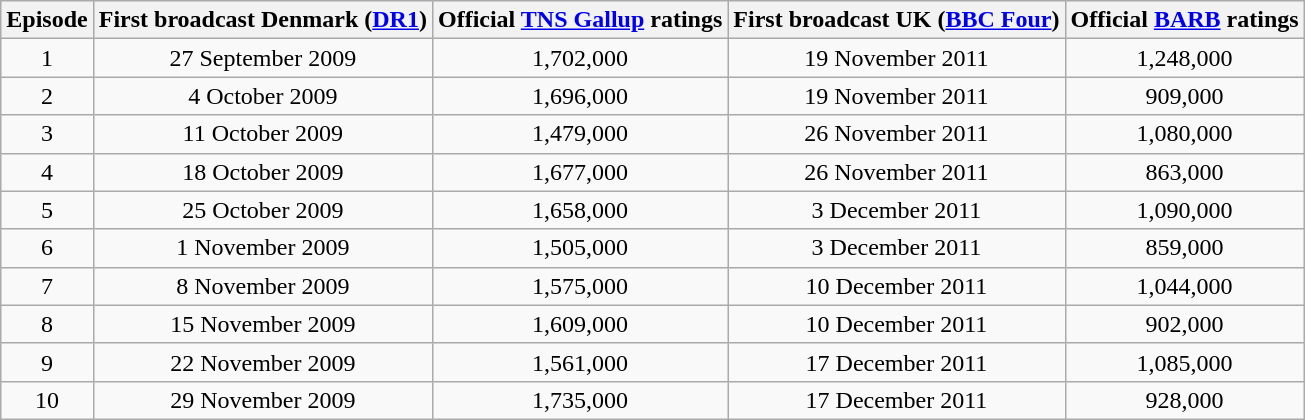<table class="wikitable">
<tr>
<th>Episode</th>
<th>First broadcast Denmark (<a href='#'>DR1</a>)</th>
<th>Official <a href='#'>TNS Gallup</a> ratings</th>
<th>First broadcast UK (<a href='#'>BBC Four</a>)</th>
<th>Official <a href='#'>BARB</a> ratings</th>
</tr>
<tr style="text-align:center;">
<td>1</td>
<td>27 September 2009</td>
<td>1,702,000</td>
<td>19 November 2011</td>
<td>1,248,000</td>
</tr>
<tr style="text-align:center;">
<td>2</td>
<td>4 October 2009</td>
<td>1,696,000</td>
<td>19 November 2011</td>
<td>909,000</td>
</tr>
<tr style="text-align:center;">
<td>3</td>
<td>11 October 2009</td>
<td>1,479,000</td>
<td>26 November 2011</td>
<td>1,080,000</td>
</tr>
<tr style="text-align:center;">
<td>4</td>
<td>18 October 2009</td>
<td>1,677,000</td>
<td>26 November 2011</td>
<td>863,000</td>
</tr>
<tr style="text-align:center;">
<td>5</td>
<td>25 October 2009</td>
<td>1,658,000</td>
<td>3 December 2011</td>
<td>1,090,000</td>
</tr>
<tr style="text-align:center;">
<td>6</td>
<td>1 November 2009</td>
<td>1,505,000</td>
<td>3 December 2011</td>
<td>859,000</td>
</tr>
<tr style="text-align:center;">
<td>7</td>
<td>8 November 2009</td>
<td>1,575,000</td>
<td>10 December 2011</td>
<td>1,044,000</td>
</tr>
<tr style="text-align:center;">
<td>8</td>
<td>15 November 2009</td>
<td>1,609,000</td>
<td>10 December 2011</td>
<td>902,000</td>
</tr>
<tr style="text-align:center;">
<td>9</td>
<td>22 November 2009</td>
<td>1,561,000</td>
<td>17 December 2011</td>
<td>1,085,000</td>
</tr>
<tr style="text-align:center;">
<td>10</td>
<td>29 November 2009</td>
<td>1,735,000</td>
<td>17 December 2011</td>
<td>928,000</td>
</tr>
</table>
